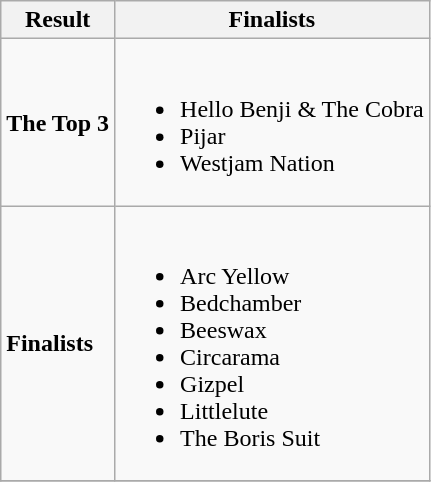<table class="wikitable">
<tr>
<th>Result</th>
<th>Finalists</th>
</tr>
<tr>
<td><strong>The Top 3</strong></td>
<td><br><ul><li>Hello Benji & The Cobra</li><li>Pijar</li><li>Westjam Nation</li></ul></td>
</tr>
<tr>
<td><strong>Finalists</strong></td>
<td><br><ul><li>Arc Yellow</li><li>Bedchamber</li><li>Beeswax</li><li>Circarama</li><li>Gizpel</li><li>Littlelute</li><li>The Boris Suit</li></ul></td>
</tr>
<tr>
</tr>
</table>
